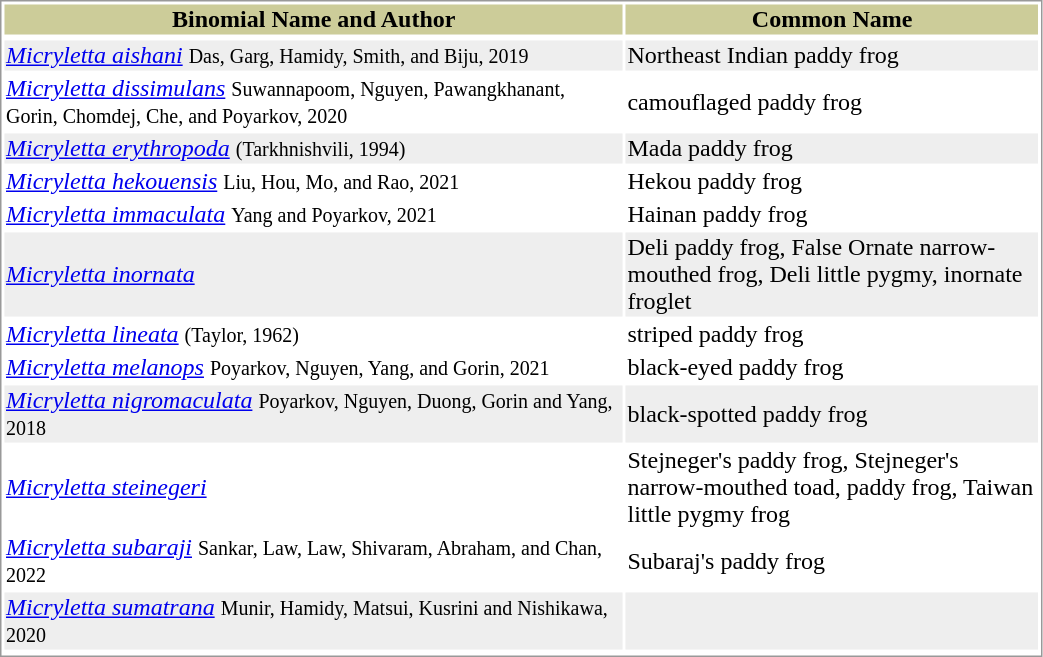<table style="text-align:left; border:1px solid #999999; width: 55%">
<tr style="background:#CCCC99; text-align: center; ">
<th style="width: 60%; ">Binomial Name and Author</th>
<th style="width: 40%; ">Common Name</th>
</tr>
<tr>
</tr>
<tr style="background:#EEEEEE;">
<td><em><a href='#'>Micryletta aishani</a></em> <small>Das, Garg, Hamidy, Smith, and Biju, 2019</small></td>
<td>Northeast Indian paddy frog</td>
</tr>
<tr>
<td><em><a href='#'>Micryletta dissimulans</a></em> <small>Suwannapoom, Nguyen, Pawangkhanant, Gorin, Chomdej, Che, and Poyarkov, 2020</small></td>
<td>camouflaged paddy frog</td>
</tr>
<tr style="background:#EEEEEE;">
<td><em><a href='#'>Micryletta erythropoda</a></em> <small>(Tarkhnishvili, 1994)</small></td>
<td>Mada paddy frog</td>
</tr>
<tr>
<td><em><a href='#'>Micryletta hekouensis</a></em> <small>Liu, Hou, Mo, and Rao, 2021</small></td>
<td>Hekou paddy frog</td>
</tr>
<tr>
<td><em><a href='#'>Micryletta immaculata</a></em> <small>Yang and Poyarkov, 2021</small></td>
<td>Hainan paddy frog</td>
</tr>
<tr style="background:#EEEEEE;">
<td><em><a href='#'>Micryletta inornata</a></em> </td>
<td>Deli paddy frog, False Ornate narrow-mouthed frog, Deli little pygmy, inornate froglet</td>
</tr>
<tr>
<td><em><a href='#'>Micryletta lineata</a></em> <small>(Taylor, 1962)</small></td>
<td>striped paddy frog</td>
</tr>
<tr>
<td><em><a href='#'>Micryletta melanops</a></em> <small>Poyarkov, Nguyen, Yang, and Gorin, 2021</small></td>
<td>black-eyed paddy frog</td>
</tr>
<tr style="background:#EEEEEE;">
<td><em><a href='#'>Micryletta nigromaculata</a></em> <small>Poyarkov, Nguyen, Duong, Gorin and Yang, 2018</small></td>
<td>black-spotted paddy frog</td>
</tr>
<tr>
<td><em><a href='#'>Micryletta steinegeri</a></em> </td>
<td>Stejneger's paddy frog, Stejneger's narrow-mouthed toad, paddy frog, Taiwan little pygmy frog</td>
</tr>
<tr>
<td><em><a href='#'>Micryletta subaraji</a></em> <small>Sankar, Law, Law, Shivaram, Abraham, and Chan, 2022</small></td>
<td>Subaraj's paddy frog</td>
</tr>
<tr style="background:#EEEEEE;">
<td><em><a href='#'>Micryletta sumatrana</a></em> <small>Munir, Hamidy, Matsui, Kusrini and Nishikawa, 2020</small></td>
<td></td>
</tr>
<tr>
</tr>
</table>
